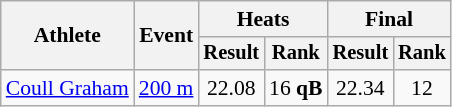<table class="wikitable" style="font-size:90%">
<tr>
<th rowspan=2>Athlete</th>
<th rowspan=2>Event</th>
<th colspan=2>Heats</th>
<th colspan=2>Final</th>
</tr>
<tr style="font-size:95%">
<th>Result</th>
<th>Rank</th>
<th>Result</th>
<th>Rank</th>
</tr>
<tr align=center>
<td align=left><a href='#'>Coull Graham</a></td>
<td align=left><a href='#'>200 m</a></td>
<td>22.08</td>
<td>16 <strong>qB</strong></td>
<td>22.34</td>
<td>12</td>
</tr>
</table>
